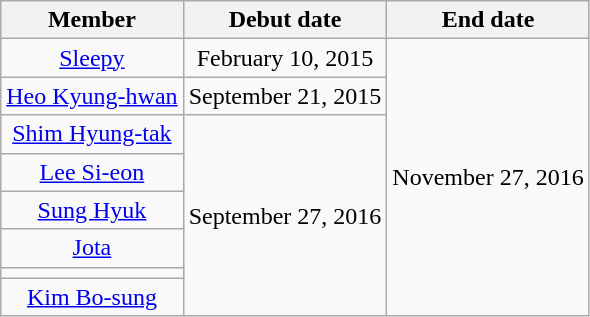<table class="wikitable sortable" style="text-align:center;">
<tr>
<th>Member</th>
<th>Debut date</th>
<th>End date</th>
</tr>
<tr>
<td><a href='#'>Sleepy</a></td>
<td>February 10, 2015</td>
<td rowspan=8>November 27, 2016</td>
</tr>
<tr>
<td><a href='#'>Heo Kyung-hwan</a></td>
<td>September 21, 2015</td>
</tr>
<tr>
<td><a href='#'>Shim Hyung-tak</a></td>
<td rowspan=6>September 27, 2016</td>
</tr>
<tr>
<td><a href='#'>Lee Si-eon</a></td>
</tr>
<tr>
<td><a href='#'>Sung Hyuk</a></td>
</tr>
<tr>
<td><a href='#'>Jota</a></td>
</tr>
<tr>
<td></td>
</tr>
<tr>
<td><a href='#'>Kim Bo-sung</a></td>
</tr>
</table>
